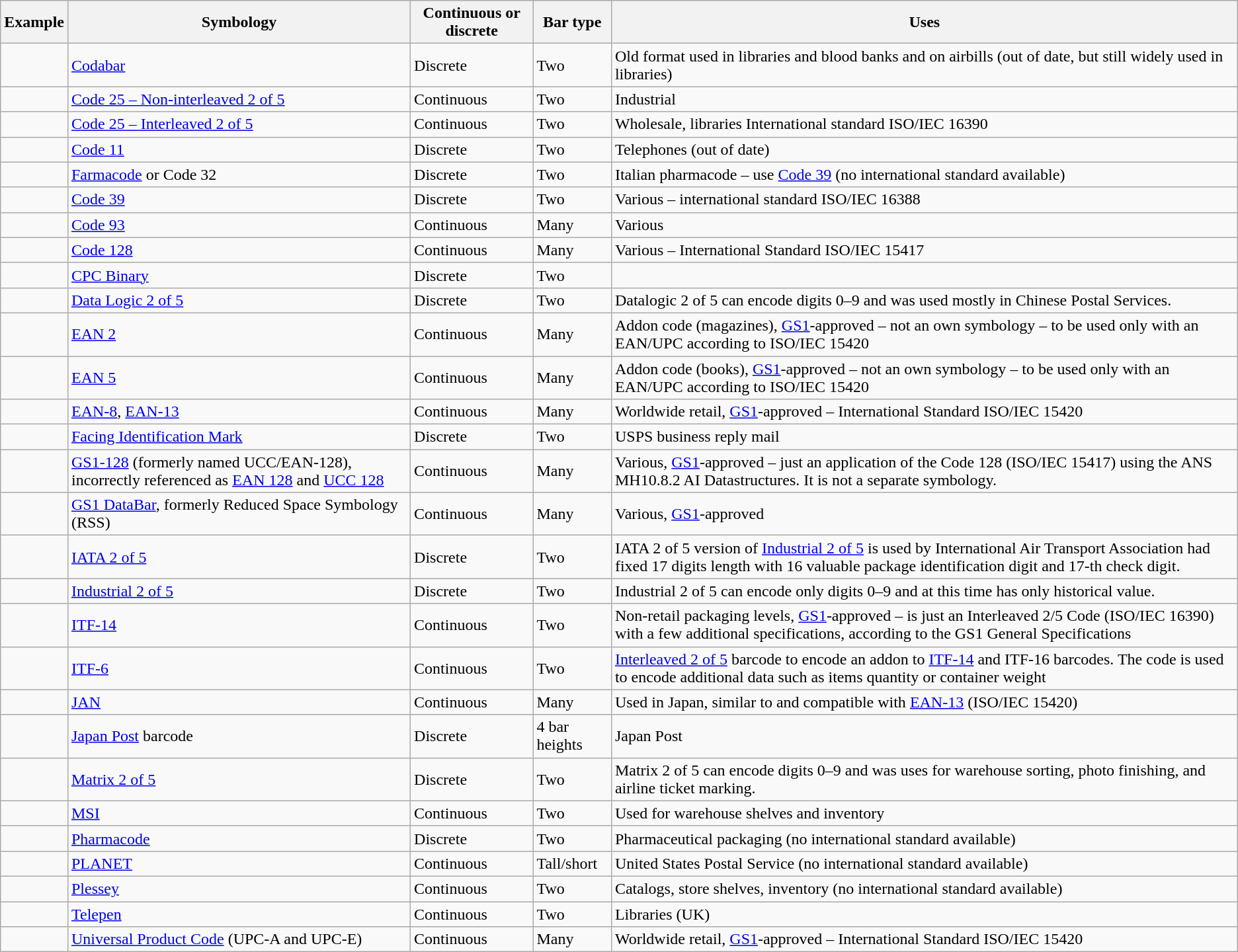<table class="wikitable">
<tr>
<th>Example</th>
<th>Symbology</th>
<th>Continuous or discrete</th>
<th>Bar type</th>
<th>Uses</th>
</tr>
<tr>
<td></td>
<td><a href='#'>Codabar</a></td>
<td>Discrete</td>
<td>Two</td>
<td>Old format used in libraries and blood banks and on airbills (out of date, but still widely used in libraries)</td>
</tr>
<tr>
<td></td>
<td><a href='#'>Code 25 – Non-interleaved 2 of 5</a></td>
<td>Continuous</td>
<td>Two</td>
<td>Industrial</td>
</tr>
<tr>
<td></td>
<td><a href='#'>Code 25 – Interleaved 2 of 5</a></td>
<td>Continuous</td>
<td>Two</td>
<td>Wholesale, libraries International standard ISO/IEC 16390</td>
</tr>
<tr>
<td></td>
<td><a href='#'>Code 11</a></td>
<td>Discrete</td>
<td>Two</td>
<td>Telephones (out of date)</td>
</tr>
<tr>
<td></td>
<td><a href='#'>Farmacode</a> or Code 32</td>
<td>Discrete</td>
<td>Two</td>
<td>Italian pharmacode – use <a href='#'>Code 39</a> (no international standard available)</td>
</tr>
<tr>
<td></td>
<td><a href='#'>Code 39</a></td>
<td>Discrete</td>
<td>Two</td>
<td>Various – international standard ISO/IEC 16388</td>
</tr>
<tr>
<td></td>
<td><a href='#'>Code 93</a></td>
<td>Continuous</td>
<td>Many</td>
<td>Various</td>
</tr>
<tr>
<td></td>
<td><a href='#'>Code 128</a></td>
<td>Continuous</td>
<td>Many</td>
<td>Various – International Standard ISO/IEC 15417</td>
</tr>
<tr>
<td></td>
<td><a href='#'>CPC Binary</a></td>
<td>Discrete</td>
<td>Two</td>
<td></td>
</tr>
<tr>
<td></td>
<td><a href='#'>Data Logic 2 of 5</a></td>
<td>Discrete</td>
<td>Two</td>
<td>Datalogic 2 of 5 can encode digits 0–9 and was used mostly in Chinese Postal Services.</td>
</tr>
<tr>
<td></td>
<td><a href='#'>EAN 2</a></td>
<td>Continuous</td>
<td>Many</td>
<td>Addon code (magazines), <a href='#'>GS1</a>-approved – not an own symbology – to be used only with an EAN/UPC according to ISO/IEC 15420</td>
</tr>
<tr>
<td></td>
<td><a href='#'>EAN 5</a></td>
<td>Continuous</td>
<td>Many</td>
<td>Addon code (books), <a href='#'>GS1</a>-approved – not an own symbology – to be used only with an EAN/UPC according to ISO/IEC 15420</td>
</tr>
<tr>
<td></td>
<td><a href='#'>EAN-8</a>, <a href='#'>EAN-13</a></td>
<td>Continuous</td>
<td>Many</td>
<td>Worldwide retail, <a href='#'>GS1</a>-approved – International Standard ISO/IEC 15420</td>
</tr>
<tr>
<td><kbd><strong>    </strong></kbd></td>
<td><a href='#'>Facing Identification Mark</a></td>
<td>Discrete</td>
<td>Two</td>
<td>USPS business reply mail</td>
</tr>
<tr>
<td></td>
<td><a href='#'>GS1-128</a> (formerly named UCC/EAN-128), incorrectly referenced as <a href='#'>EAN 128</a> and <a href='#'>UCC 128</a></td>
<td>Continuous</td>
<td>Many</td>
<td>Various, <a href='#'>GS1</a>-approved – just an application of the Code 128 (ISO/IEC 15417) using the ANS MH10.8.2 AI Datastructures. It is not a separate symbology.</td>
</tr>
<tr>
<td></td>
<td><a href='#'>GS1 DataBar</a>, formerly Reduced Space Symbology (RSS)</td>
<td>Continuous</td>
<td>Many</td>
<td>Various, <a href='#'>GS1</a>-approved</td>
</tr>
<tr>
<td></td>
<td><a href='#'>IATA 2 of 5</a></td>
<td>Discrete</td>
<td>Two</td>
<td>IATA 2 of 5 version of <a href='#'>Industrial 2 of 5</a> is used by International Air Transport Association had fixed 17 digits length with 16 valuable package identification digit and 17-th check digit.</td>
</tr>
<tr>
<td></td>
<td><a href='#'>Industrial 2 of 5</a></td>
<td>Discrete</td>
<td>Two</td>
<td>Industrial 2 of 5 can encode only digits 0–9 and at this time has only historical value.</td>
</tr>
<tr>
<td></td>
<td><a href='#'>ITF-14</a></td>
<td>Continuous</td>
<td>Two</td>
<td>Non-retail packaging levels, <a href='#'>GS1</a>-approved – is just an Interleaved 2/5 Code (ISO/IEC 16390) with a few additional specifications, according to the GS1 General Specifications</td>
</tr>
<tr>
<td></td>
<td><a href='#'>ITF-6</a></td>
<td>Continuous</td>
<td>Two</td>
<td><a href='#'>Interleaved 2 of 5</a> barcode to encode an addon to <a href='#'>ITF-14</a> and ITF-16 barcodes. The code is used to encode additional data such as items quantity or container weight</td>
</tr>
<tr>
<td></td>
<td><a href='#'>JAN</a></td>
<td>Continuous</td>
<td>Many</td>
<td>Used in Japan, similar to and compatible with <a href='#'>EAN-13</a> (ISO/IEC 15420)</td>
</tr>
<tr>
<td></td>
<td><a href='#'>Japan Post</a> barcode</td>
<td>Discrete</td>
<td>4 bar heights</td>
<td>Japan Post</td>
</tr>
<tr>
<td></td>
<td><a href='#'>Matrix 2 of 5</a></td>
<td>Discrete</td>
<td>Two</td>
<td>Matrix 2 of 5 can encode digits 0–9 and was uses for warehouse sorting, photo finishing, and airline ticket marking.</td>
</tr>
<tr>
<td></td>
<td><a href='#'>MSI</a></td>
<td>Continuous</td>
<td>Two</td>
<td>Used for warehouse shelves and inventory</td>
</tr>
<tr>
<td></td>
<td><a href='#'>Pharmacode</a></td>
<td>Discrete</td>
<td>Two</td>
<td>Pharmaceutical packaging (no international standard available)</td>
</tr>
<tr>
<td></td>
<td><a href='#'>PLANET</a></td>
<td>Continuous</td>
<td>Tall/short</td>
<td>United States Postal Service (no international standard available)</td>
</tr>
<tr>
<td></td>
<td><a href='#'>Plessey</a></td>
<td>Continuous</td>
<td>Two</td>
<td>Catalogs, store shelves, inventory (no international standard available)</td>
</tr>
<tr>
<td></td>
<td><a href='#'>Telepen</a></td>
<td>Continuous</td>
<td>Two</td>
<td>Libraries (UK)</td>
</tr>
<tr>
<td></td>
<td><a href='#'>Universal Product Code</a> (UPC-A and UPC-E)</td>
<td>Continuous</td>
<td>Many</td>
<td>Worldwide retail, <a href='#'>GS1</a>-approved – International Standard ISO/IEC 15420</td>
</tr>
</table>
